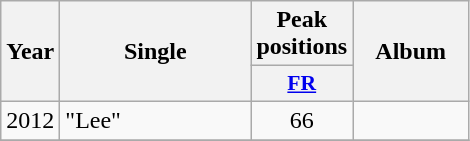<table class="wikitable">
<tr>
<th align="center" rowspan="2" width="10">Year</th>
<th align="center" rowspan="2" width="120">Single</th>
<th align="center" colspan="1" width="20">Peak positions</th>
<th align="center" rowspan="2" width="70">Album</th>
</tr>
<tr>
<th scope="col" style="width:3em;font-size:90%;"><a href='#'>FR</a><br></th>
</tr>
<tr>
<td style="text-align:center;">2012</td>
<td>"Lee"</td>
<td style="text-align:center;">66</td>
<td style="text-align:center;"></td>
</tr>
<tr>
</tr>
</table>
